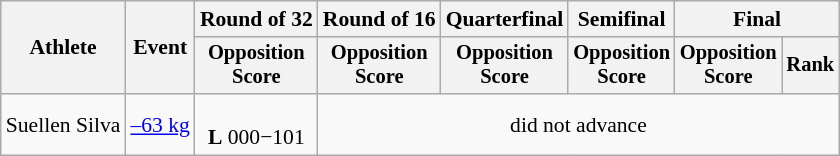<table class=wikitable style=font-size:90%;text-align:center>
<tr>
<th rowspan=2>Athlete</th>
<th rowspan=2>Event</th>
<th>Round of 32</th>
<th>Round of 16</th>
<th>Quarterfinal</th>
<th>Semifinal</th>
<th colspan=2>Final</th>
</tr>
<tr style=font-size:95%>
<th>Opposition<br>Score</th>
<th>Opposition<br>Score</th>
<th>Opposition<br>Score</th>
<th>Opposition<br>Score</th>
<th>Opposition<br>Score</th>
<th>Rank</th>
</tr>
<tr>
<td align=left>Suellen Silva</td>
<td align=left><a href='#'>–63 kg</a></td>
<td><br><strong>L</strong> 000−101</td>
<td colspan=5>did not advance</td>
</tr>
</table>
